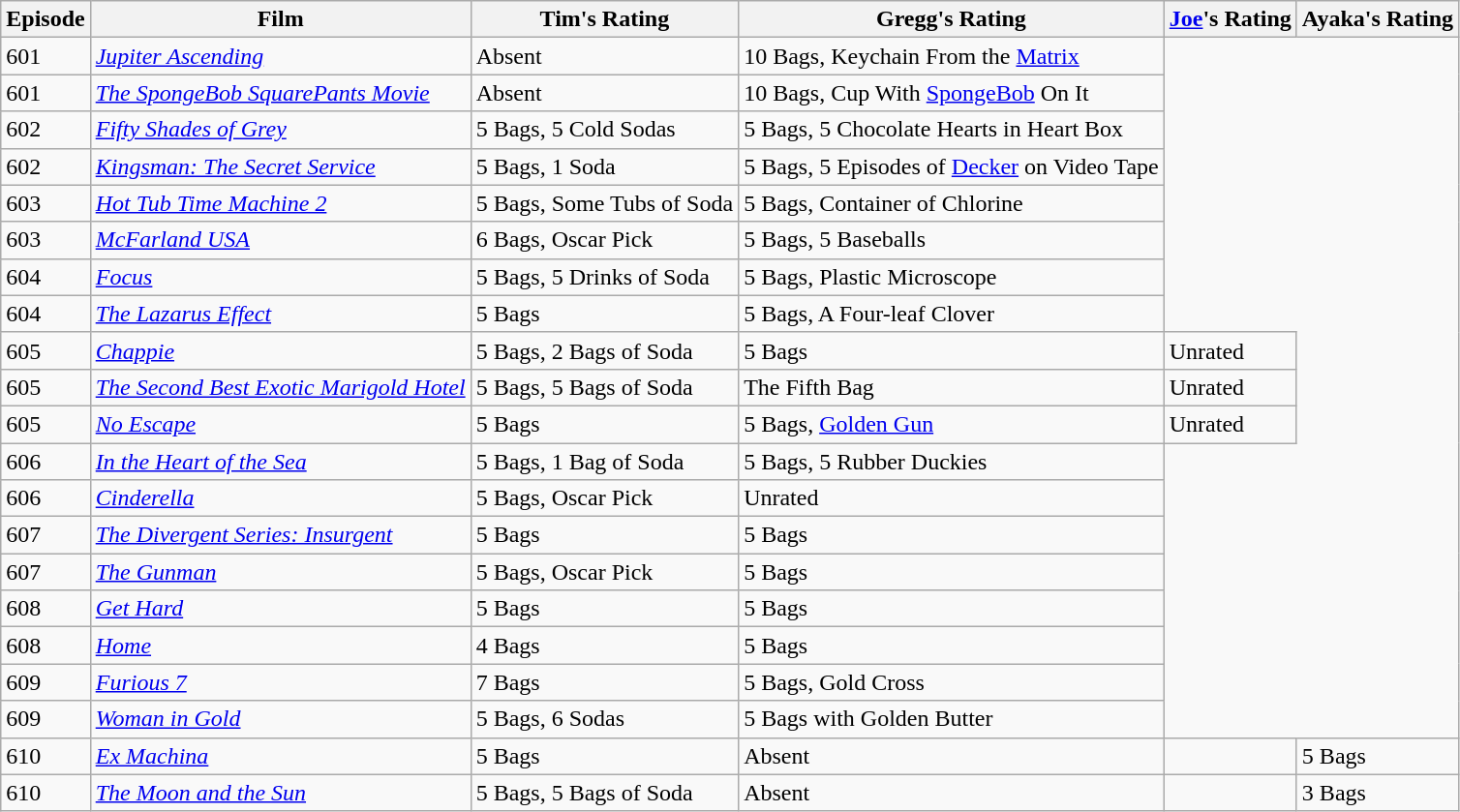<table class="wikitable">
<tr>
<th>Episode</th>
<th>Film</th>
<th>Tim's Rating</th>
<th>Gregg's Rating</th>
<th><a href='#'>Joe</a>'s Rating</th>
<th>Ayaka's Rating</th>
</tr>
<tr>
<td>601</td>
<td><em><a href='#'>Jupiter Ascending</a></em></td>
<td>Absent</td>
<td>10 Bags, Keychain From the <a href='#'>Matrix</a></td>
</tr>
<tr>
<td>601</td>
<td><em><a href='#'>The SpongeBob SquarePants Movie</a></em></td>
<td>Absent</td>
<td>10 Bags, Cup With <a href='#'>SpongeBob</a> On It</td>
</tr>
<tr>
<td>602</td>
<td><em><a href='#'>Fifty Shades of Grey</a></em></td>
<td>5 Bags, 5 Cold Sodas</td>
<td>5 Bags, 5 Chocolate Hearts in Heart Box</td>
</tr>
<tr>
<td>602</td>
<td><em><a href='#'>Kingsman: The Secret Service</a></em></td>
<td>5 Bags, 1 Soda</td>
<td>5 Bags, 5 Episodes of <a href='#'>Decker</a> on Video Tape</td>
</tr>
<tr>
<td>603</td>
<td><em><a href='#'>Hot Tub Time Machine 2</a></em></td>
<td>5 Bags, Some Tubs of Soda</td>
<td>5 Bags, Container of Chlorine</td>
</tr>
<tr>
<td>603</td>
<td><em><a href='#'>McFarland USA</a></em></td>
<td>6 Bags, Oscar Pick</td>
<td>5 Bags, 5 Baseballs</td>
</tr>
<tr>
<td>604</td>
<td><em><a href='#'>Focus</a></em></td>
<td>5 Bags, 5 Drinks of Soda</td>
<td>5 Bags, Plastic Microscope</td>
</tr>
<tr>
<td>604</td>
<td><em><a href='#'>The Lazarus Effect</a></em></td>
<td>5 Bags</td>
<td>5 Bags, A Four-leaf Clover</td>
</tr>
<tr>
<td>605</td>
<td><em><a href='#'>Chappie</a></em></td>
<td>5 Bags, 2 Bags of Soda</td>
<td>5 Bags</td>
<td>Unrated</td>
</tr>
<tr>
<td>605</td>
<td><em><a href='#'>The Second Best Exotic Marigold Hotel</a></em></td>
<td>5 Bags, 5 Bags of Soda</td>
<td>The Fifth Bag</td>
<td>Unrated</td>
</tr>
<tr>
<td>605</td>
<td><em><a href='#'>No Escape</a></em></td>
<td>5 Bags</td>
<td>5 Bags, <a href='#'>Golden Gun</a></td>
<td>Unrated</td>
</tr>
<tr>
<td>606</td>
<td><em><a href='#'>In the Heart of the Sea</a></em></td>
<td>5 Bags, 1 Bag of Soda</td>
<td>5 Bags, 5 Rubber Duckies</td>
</tr>
<tr>
<td>606</td>
<td><em><a href='#'>Cinderella</a></em></td>
<td>5 Bags, Oscar Pick</td>
<td>Unrated</td>
</tr>
<tr>
<td>607</td>
<td><em><a href='#'>The Divergent Series: Insurgent</a></em></td>
<td>5 Bags</td>
<td>5 Bags</td>
</tr>
<tr>
<td>607</td>
<td><em><a href='#'>The Gunman</a></em></td>
<td>5 Bags, Oscar Pick</td>
<td>5 Bags</td>
</tr>
<tr>
<td>608</td>
<td><em><a href='#'>Get Hard</a></em></td>
<td>5 Bags</td>
<td>5 Bags</td>
</tr>
<tr>
<td>608</td>
<td><em><a href='#'>Home</a></em></td>
<td>4 Bags</td>
<td>5 Bags</td>
</tr>
<tr>
<td>609</td>
<td><em><a href='#'>Furious 7</a></em></td>
<td>7 Bags</td>
<td>5 Bags, Gold Cross</td>
</tr>
<tr>
<td>609</td>
<td><em><a href='#'>Woman in Gold</a></em></td>
<td>5 Bags, 6 Sodas</td>
<td>5 Bags with Golden Butter</td>
</tr>
<tr>
<td>610</td>
<td><em><a href='#'>Ex Machina</a></em></td>
<td>5 Bags</td>
<td>Absent</td>
<td></td>
<td>5 Bags</td>
</tr>
<tr>
<td>610</td>
<td><em><a href='#'>The Moon and the Sun</a></em></td>
<td>5 Bags, 5 Bags of Soda</td>
<td>Absent</td>
<td></td>
<td>3 Bags</td>
</tr>
</table>
